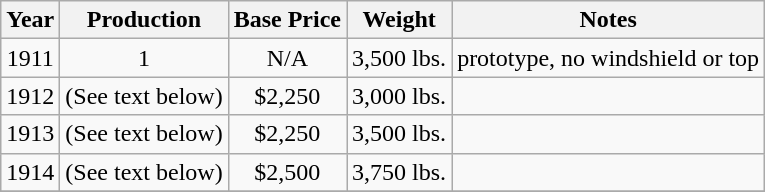<table class="wikitable" style="text-align:center;">
<tr>
<th>Year</th>
<th>Production</th>
<th>Base Price</th>
<th>Weight</th>
<th>Notes</th>
</tr>
<tr>
<td>1911</td>
<td>1</td>
<td>N/A</td>
<td>3,500 lbs.</td>
<td>prototype, no windshield or top</td>
</tr>
<tr>
<td>1912</td>
<td>(See text below)</td>
<td>$2,250</td>
<td>3,000 lbs.</td>
<td></td>
</tr>
<tr>
<td>1913</td>
<td>(See text below)</td>
<td>$2,250</td>
<td>3,500 lbs.</td>
<td></td>
</tr>
<tr>
<td>1914</td>
<td>(See text below)</td>
<td>$2,500</td>
<td>3,750 lbs.</td>
<td></td>
</tr>
<tr>
</tr>
</table>
